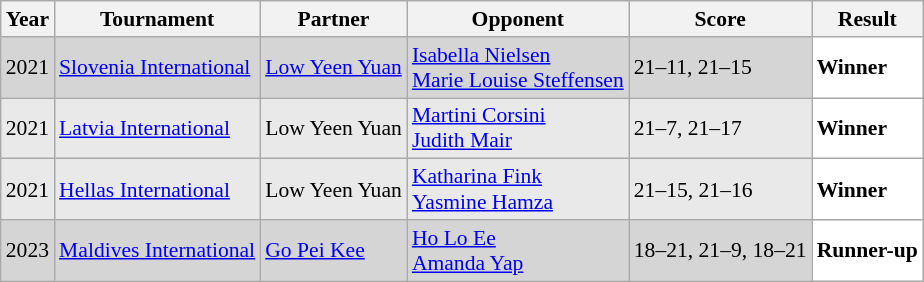<table class="sortable wikitable" style="font-size: 90%;">
<tr>
<th>Year</th>
<th>Tournament</th>
<th>Partner</th>
<th>Opponent</th>
<th>Score</th>
<th>Result</th>
</tr>
<tr style="background:#D5D5D5">
<td align="center">2021</td>
<td align="left"><a href='#'>Slovenia International</a></td>
<td align="left"> <a href='#'>Low Yeen Yuan</a></td>
<td align="left"> <a href='#'>Isabella Nielsen</a><br> <a href='#'>Marie Louise Steffensen</a></td>
<td align="left">21–11, 21–15</td>
<td style="text-align:left; background:white"> <strong>Winner</strong></td>
</tr>
<tr style="background:#E9E9E9">
<td align="center">2021</td>
<td align="left"><a href='#'>Latvia International</a></td>
<td align="left"> Low Yeen Yuan</td>
<td align="left"> <a href='#'>Martini Corsini</a><br> <a href='#'>Judith Mair</a></td>
<td align="left">21–7, 21–17</td>
<td style="text-align:left; background:white"> <strong>Winner</strong></td>
</tr>
<tr style="background:#E9E9E9">
<td align="center">2021</td>
<td align="left"><a href='#'>Hellas International</a></td>
<td align="left"> Low Yeen Yuan</td>
<td align="left"> <a href='#'>Katharina Fink</a><br> <a href='#'>Yasmine Hamza</a></td>
<td align="left">21–15, 21–16</td>
<td style="text-align:left; background:white"> <strong>Winner</strong></td>
</tr>
<tr style="background:#D5D5D5">
<td align="center">2023</td>
<td align="left"><a href='#'>Maldives International</a></td>
<td align="left"> <a href='#'>Go Pei Kee</a></td>
<td align="left"> <a href='#'>Ho Lo Ee</a><br> <a href='#'>Amanda Yap</a></td>
<td align="left">18–21, 21–9, 18–21</td>
<td style="text-align:left; background:white"> <strong>Runner-up</strong></td>
</tr>
</table>
